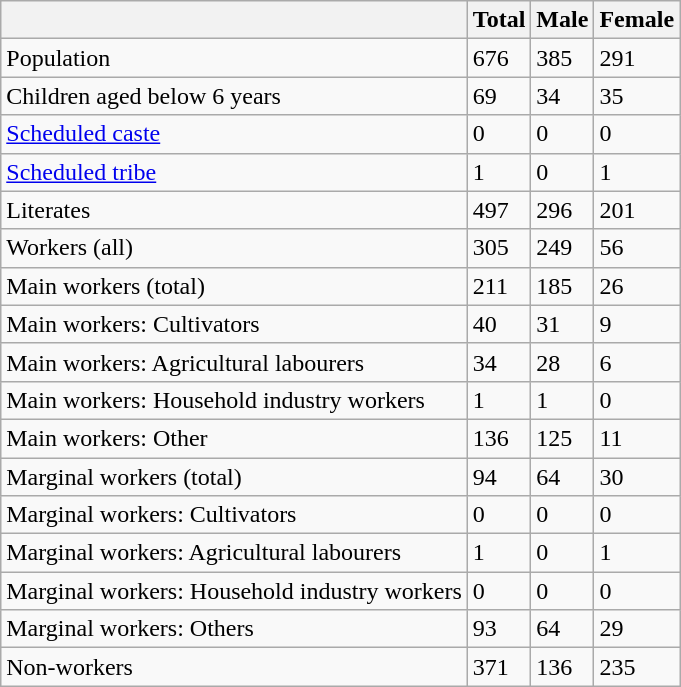<table class="wikitable sortable">
<tr>
<th></th>
<th>Total</th>
<th>Male</th>
<th>Female</th>
</tr>
<tr>
<td>Population</td>
<td>676</td>
<td>385</td>
<td>291</td>
</tr>
<tr>
<td>Children aged below 6 years</td>
<td>69</td>
<td>34</td>
<td>35</td>
</tr>
<tr>
<td><a href='#'>Scheduled caste</a></td>
<td>0</td>
<td>0</td>
<td>0</td>
</tr>
<tr>
<td><a href='#'>Scheduled tribe</a></td>
<td>1</td>
<td>0</td>
<td>1</td>
</tr>
<tr>
<td>Literates</td>
<td>497</td>
<td>296</td>
<td>201</td>
</tr>
<tr>
<td>Workers (all)</td>
<td>305</td>
<td>249</td>
<td>56</td>
</tr>
<tr>
<td>Main workers (total)</td>
<td>211</td>
<td>185</td>
<td>26</td>
</tr>
<tr>
<td>Main workers: Cultivators</td>
<td>40</td>
<td>31</td>
<td>9</td>
</tr>
<tr>
<td>Main workers: Agricultural labourers</td>
<td>34</td>
<td>28</td>
<td>6</td>
</tr>
<tr>
<td>Main workers: Household industry workers</td>
<td>1</td>
<td>1</td>
<td>0</td>
</tr>
<tr>
<td>Main workers: Other</td>
<td>136</td>
<td>125</td>
<td>11</td>
</tr>
<tr>
<td>Marginal workers (total)</td>
<td>94</td>
<td>64</td>
<td>30</td>
</tr>
<tr>
<td>Marginal workers: Cultivators</td>
<td>0</td>
<td>0</td>
<td>0</td>
</tr>
<tr>
<td>Marginal workers: Agricultural labourers</td>
<td>1</td>
<td>0</td>
<td>1</td>
</tr>
<tr>
<td>Marginal workers: Household industry workers</td>
<td>0</td>
<td>0</td>
<td>0</td>
</tr>
<tr>
<td>Marginal workers: Others</td>
<td>93</td>
<td>64</td>
<td>29</td>
</tr>
<tr>
<td>Non-workers</td>
<td>371</td>
<td>136</td>
<td>235</td>
</tr>
</table>
